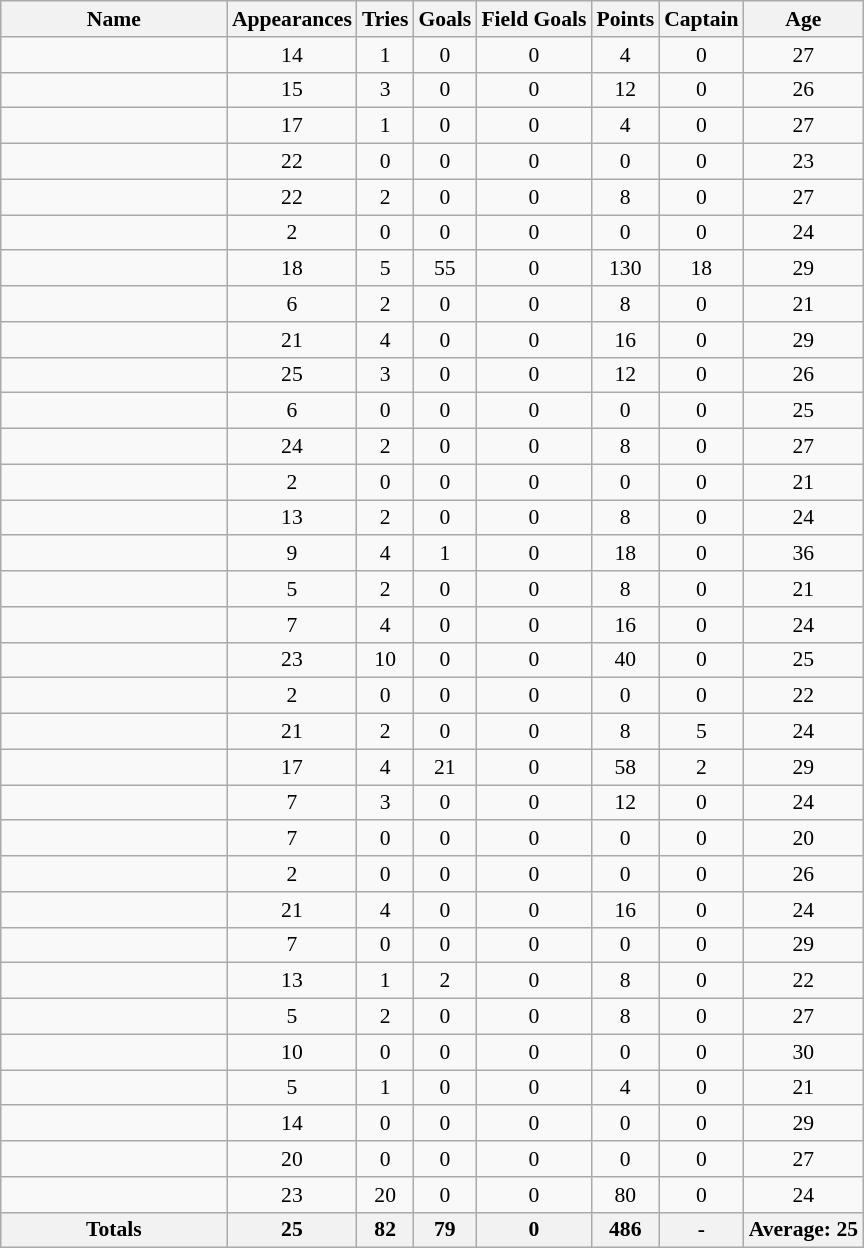<table class="wikitable sortable" style="text-align: center; font-size:90%">
<tr>
<th style="width:10em">Name</th>
<th>Appearances</th>
<th>Tries</th>
<th>Goals</th>
<th>Field Goals</th>
<th>Points</th>
<th>Captain</th>
<th>Age</th>
</tr>
<tr>
<td></td>
<td>14</td>
<td>1</td>
<td>0</td>
<td>0</td>
<td>4</td>
<td>0</td>
<td>27</td>
</tr>
<tr>
<td></td>
<td>15</td>
<td>3</td>
<td>0</td>
<td>0</td>
<td>12</td>
<td>0</td>
<td>26</td>
</tr>
<tr>
<td></td>
<td>17</td>
<td>1</td>
<td>0</td>
<td>0</td>
<td>4</td>
<td>0</td>
<td>27</td>
</tr>
<tr>
<td></td>
<td>22</td>
<td>0</td>
<td>0</td>
<td>0</td>
<td>0</td>
<td>0</td>
<td>23</td>
</tr>
<tr>
<td></td>
<td>22</td>
<td>2</td>
<td>0</td>
<td>0</td>
<td>8</td>
<td>0</td>
<td>27</td>
</tr>
<tr>
<td></td>
<td>2</td>
<td>0</td>
<td>0</td>
<td>0</td>
<td>0</td>
<td>0</td>
<td>24</td>
</tr>
<tr>
<td></td>
<td>18</td>
<td>5</td>
<td>55</td>
<td>0</td>
<td>130</td>
<td>18</td>
<td>29</td>
</tr>
<tr>
<td></td>
<td>6</td>
<td>2</td>
<td>0</td>
<td>0</td>
<td>8</td>
<td>0</td>
<td>21</td>
</tr>
<tr>
<td></td>
<td>21</td>
<td>4</td>
<td>0</td>
<td>0</td>
<td>16</td>
<td>0</td>
<td>29</td>
</tr>
<tr>
<td></td>
<td>25</td>
<td>3</td>
<td>0</td>
<td>0</td>
<td>12</td>
<td>0</td>
<td>26</td>
</tr>
<tr>
<td></td>
<td>6</td>
<td>0</td>
<td>0</td>
<td>0</td>
<td>0</td>
<td>0</td>
<td>25</td>
</tr>
<tr>
<td></td>
<td>24</td>
<td>2</td>
<td>0</td>
<td>0</td>
<td>8</td>
<td>0</td>
<td>27</td>
</tr>
<tr>
<td></td>
<td>2</td>
<td>0</td>
<td>0</td>
<td>0</td>
<td>0</td>
<td>0</td>
<td>21</td>
</tr>
<tr>
<td></td>
<td>13</td>
<td>2</td>
<td>0</td>
<td>0</td>
<td>8</td>
<td>0</td>
<td>24</td>
</tr>
<tr>
<td></td>
<td>9</td>
<td>4</td>
<td>1</td>
<td>0</td>
<td>18</td>
<td>0</td>
<td>36</td>
</tr>
<tr>
<td></td>
<td>5</td>
<td>2</td>
<td>0</td>
<td>0</td>
<td>8</td>
<td>0</td>
<td>21</td>
</tr>
<tr>
<td></td>
<td>7</td>
<td>4</td>
<td>0</td>
<td>0</td>
<td>16</td>
<td>0</td>
<td>24</td>
</tr>
<tr>
<td></td>
<td>23</td>
<td>10</td>
<td>0</td>
<td>0</td>
<td>40</td>
<td>0</td>
<td>25</td>
</tr>
<tr>
<td></td>
<td>2</td>
<td>0</td>
<td>0</td>
<td>0</td>
<td>0</td>
<td>0</td>
<td>22</td>
</tr>
<tr>
<td></td>
<td>21</td>
<td>2</td>
<td>0</td>
<td>0</td>
<td>8</td>
<td>5</td>
<td>24</td>
</tr>
<tr>
<td></td>
<td>17</td>
<td>4</td>
<td>21</td>
<td>0</td>
<td>58</td>
<td>2</td>
<td>29</td>
</tr>
<tr>
<td></td>
<td>7</td>
<td>3</td>
<td>0</td>
<td>0</td>
<td>12</td>
<td>0</td>
<td>24</td>
</tr>
<tr>
<td></td>
<td>7</td>
<td>0</td>
<td>0</td>
<td>0</td>
<td>0</td>
<td>0</td>
<td>20</td>
</tr>
<tr>
<td></td>
<td>2</td>
<td>0</td>
<td>0</td>
<td>0</td>
<td>0</td>
<td>0</td>
<td>26</td>
</tr>
<tr>
<td></td>
<td>21</td>
<td>4</td>
<td>0</td>
<td>0</td>
<td>16</td>
<td>0</td>
<td>24</td>
</tr>
<tr>
<td></td>
<td>7</td>
<td>0</td>
<td>0</td>
<td>0</td>
<td>0</td>
<td>0</td>
<td>29</td>
</tr>
<tr>
<td></td>
<td>13</td>
<td>1</td>
<td>2</td>
<td>0</td>
<td>8</td>
<td>0</td>
<td>22</td>
</tr>
<tr>
<td></td>
<td>5</td>
<td>2</td>
<td>0</td>
<td>0</td>
<td>8</td>
<td>0</td>
<td>27</td>
</tr>
<tr>
<td></td>
<td>10</td>
<td>0</td>
<td>0</td>
<td>0</td>
<td>0</td>
<td>0</td>
<td>30</td>
</tr>
<tr>
<td></td>
<td>5</td>
<td>1</td>
<td>0</td>
<td>0</td>
<td>4</td>
<td>0</td>
<td>21</td>
</tr>
<tr>
<td></td>
<td>14</td>
<td>0</td>
<td>0</td>
<td>0</td>
<td>0</td>
<td>0</td>
<td>29</td>
</tr>
<tr>
<td></td>
<td>20</td>
<td>0</td>
<td>0</td>
<td>0</td>
<td>0</td>
<td>0</td>
<td>27</td>
</tr>
<tr>
<td></td>
<td>23</td>
<td>20</td>
<td>0</td>
<td>0</td>
<td>80</td>
<td>0</td>
<td>24</td>
</tr>
<tr class="sortbottom">
<th>Totals</th>
<th>25</th>
<th>82</th>
<th>79</th>
<th>0</th>
<th>486</th>
<th>-</th>
<th>Average: 25</th>
</tr>
</table>
